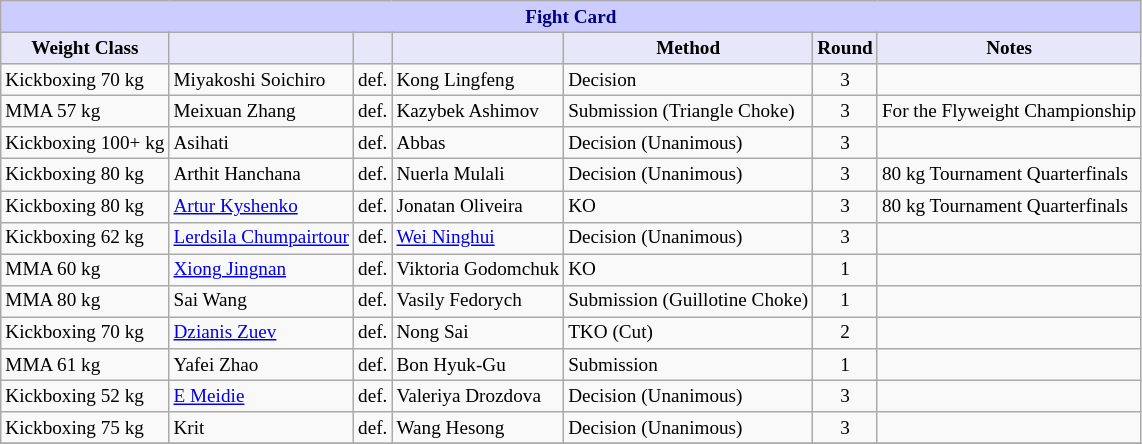<table class="wikitable" style="font-size: 80%;">
<tr>
<th colspan="8" style="background-color: #ccf; color: #000080; text-align: center;"><strong>Fight Card</strong></th>
</tr>
<tr>
<th colspan="1" style="background-color: #E6E8FA; color: #000000; text-align: center;">Weight Class</th>
<th colspan="1" style="background-color: #E6E8FA; color: #000000; text-align: center;"></th>
<th colspan="1" style="background-color: #E6E8FA; color: #000000; text-align: center;"></th>
<th colspan="1" style="background-color: #E6E8FA; color: #000000; text-align: center;"></th>
<th colspan="1" style="background-color: #E6E8FA; color: #000000; text-align: center;">Method</th>
<th colspan="1" style="background-color: #E6E8FA; color: #000000; text-align: center;">Round</th>
<th colspan="1" style="background-color: #E6E8FA; color: #000000; text-align: center;">Notes</th>
</tr>
<tr>
<td>Kickboxing 70 kg</td>
<td> Miyakoshi Soichiro</td>
<td align=center>def.</td>
<td> Kong Lingfeng</td>
<td>Decision</td>
<td align=center>3</td>
<td></td>
</tr>
<tr>
<td>MMA 57 kg</td>
<td> Meixuan Zhang</td>
<td align=center>def.</td>
<td> Kazybek Ashimov</td>
<td>Submission (Triangle Choke)</td>
<td align=center>3</td>
<td>For the Flyweight Championship</td>
</tr>
<tr>
<td>Kickboxing 100+ kg</td>
<td> Asihati</td>
<td align=center>def.</td>
<td> Abbas</td>
<td>Decision (Unanimous)</td>
<td align=center>3</td>
<td></td>
</tr>
<tr>
<td>Kickboxing 80 kg</td>
<td> Arthit Hanchana</td>
<td align=center>def.</td>
<td> Nuerla Mulali</td>
<td>Decision (Unanimous)</td>
<td align=center>3</td>
<td>80 kg Tournament Quarterfinals</td>
</tr>
<tr>
<td>Kickboxing 80 kg</td>
<td> <a href='#'>Artur Kyshenko</a></td>
<td align=center>def.</td>
<td> Jonatan Oliveira</td>
<td>KO</td>
<td align=center>3</td>
<td>80 kg Tournament Quarterfinals</td>
</tr>
<tr>
<td>Kickboxing 62 kg</td>
<td> <a href='#'>Lerdsila Chumpairtour</a></td>
<td align=center>def.</td>
<td> <a href='#'>Wei Ninghui</a></td>
<td>Decision (Unanimous)</td>
<td align=center>3</td>
<td></td>
</tr>
<tr>
<td>MMA 60 kg</td>
<td> <a href='#'>Xiong Jingnan</a></td>
<td align=center>def.</td>
<td> Viktoria Godomchuk</td>
<td>KO</td>
<td align=center>1</td>
<td></td>
</tr>
<tr>
<td>MMA 80 kg</td>
<td> Sai Wang</td>
<td align=center>def.</td>
<td> Vasily Fedorych</td>
<td>Submission (Guillotine Choke)</td>
<td align=center>1</td>
<td></td>
</tr>
<tr>
<td>Kickboxing 70 kg</td>
<td> <a href='#'>Dzianis Zuev</a></td>
<td align=center>def.</td>
<td> Nong Sai</td>
<td>TKO (Cut)</td>
<td align=center>2</td>
<td></td>
</tr>
<tr>
<td>MMA 61 kg</td>
<td> Yafei Zhao</td>
<td align=center>def.</td>
<td> Bon Hyuk-Gu</td>
<td>Submission</td>
<td align=center>1</td>
<td></td>
</tr>
<tr>
<td>Kickboxing 52 kg</td>
<td> <a href='#'>E Meidie</a></td>
<td align=center>def.</td>
<td> Valeriya Drozdova</td>
<td>Decision (Unanimous)</td>
<td align=center>3</td>
<td></td>
</tr>
<tr>
<td>Kickboxing 75 kg</td>
<td> Krit</td>
<td align=center>def.</td>
<td> Wang Hesong</td>
<td>Decision (Unanimous)</td>
<td align=center>3</td>
<td></td>
</tr>
<tr>
</tr>
</table>
